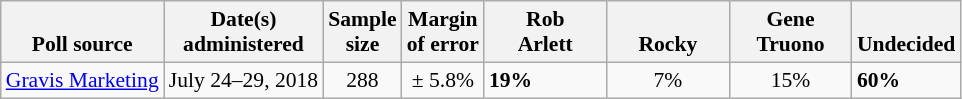<table class="wikitable" style="font-size:90%">
<tr valign=bottom>
<th>Poll source</th>
<th>Date(s)<br>administered</th>
<th>Sample<br>size</th>
<th>Margin<br>of error</th>
<th style="width:75px;">Rob<br>Arlett</th>
<th style="width:75px;">Rocky<br></th>
<th style="width:75px;">Gene<br>Truono</th>
<th>Undecided</th>
</tr>
<tr>
<td><a href='#'>Gravis Marketing</a></td>
<td align=center>July 24–29, 2018</td>
<td align=center>288</td>
<td align=center>± 5.8%</td>
<td><strong>19%</strong></td>
<td align=center>7%</td>
<td align=center>15%</td>
<td><strong>60%</strong></td>
</tr>
</table>
